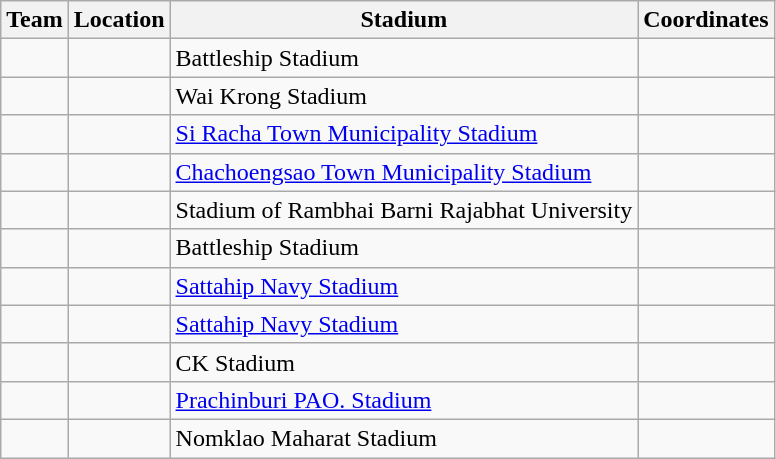<table class="wikitable sortable">
<tr>
<th>Team</th>
<th>Location</th>
<th>Stadium</th>
<th>Coordinates</th>
</tr>
<tr>
<td></td>
<td></td>
<td>Battleship Stadium</td>
<td></td>
</tr>
<tr>
<td></td>
<td></td>
<td>Wai Krong Stadium</td>
<td></td>
</tr>
<tr>
<td></td>
<td></td>
<td><a href='#'>Si Racha Town Municipality Stadium</a></td>
<td></td>
</tr>
<tr>
<td></td>
<td></td>
<td><a href='#'>Chachoengsao Town Municipality Stadium</a></td>
<td></td>
</tr>
<tr>
<td></td>
<td></td>
<td>Stadium of Rambhai Barni Rajabhat University</td>
<td></td>
</tr>
<tr>
<td></td>
<td></td>
<td>Battleship Stadium</td>
<td></td>
</tr>
<tr>
<td></td>
<td></td>
<td><a href='#'>Sattahip Navy Stadium</a></td>
<td></td>
</tr>
<tr>
<td></td>
<td></td>
<td><a href='#'>Sattahip Navy Stadium</a></td>
<td></td>
</tr>
<tr>
<td></td>
<td></td>
<td>CK Stadium</td>
<td></td>
</tr>
<tr>
<td></td>
<td></td>
<td><a href='#'>Prachinburi PAO. Stadium</a></td>
<td></td>
</tr>
<tr>
<td></td>
<td></td>
<td>Nomklao Maharat Stadium</td>
<td></td>
</tr>
</table>
